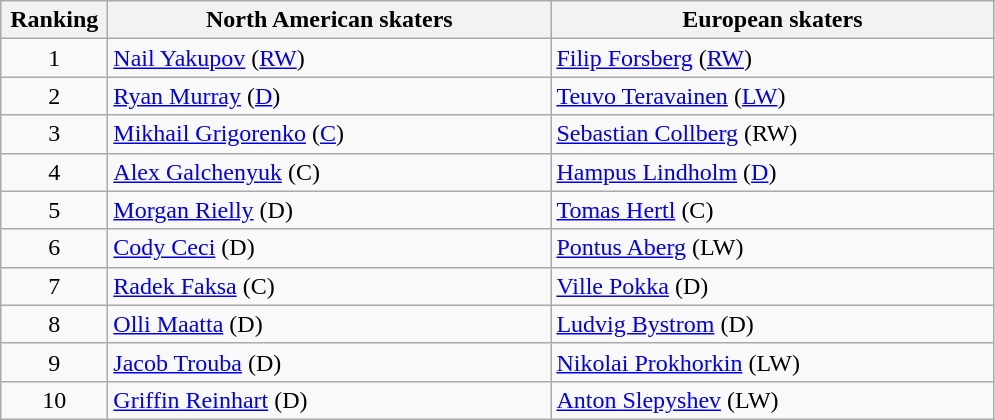<table class="wikitable">
<tr>
<th style="width:4em;">Ranking</th>
<th style="width:18em;">North American skaters</th>
<th style="width:18em;">European skaters</th>
</tr>
<tr>
<td style="text-align:center;">1</td>
<td> <a href='#'>Nail Yakupov</a> (<a href='#'>RW</a>)</td>
<td> <a href='#'>Filip Forsberg</a> (<a href='#'>RW</a>)</td>
</tr>
<tr>
<td style="text-align:center;">2</td>
<td> <a href='#'>Ryan Murray</a> (<a href='#'>D</a>)</td>
<td> <a href='#'>Teuvo Teravainen</a> (<a href='#'>LW</a>)</td>
</tr>
<tr>
<td style="text-align:center;">3</td>
<td> <a href='#'>Mikhail Grigorenko</a> (<a href='#'>C</a>)</td>
<td> <a href='#'>Sebastian Collberg</a> (RW)</td>
</tr>
<tr>
<td style="text-align:center;">4</td>
<td> <a href='#'>Alex Galchenyuk</a> (C)</td>
<td> <a href='#'>Hampus Lindholm</a> (<a href='#'>D</a>)</td>
</tr>
<tr>
<td style="text-align:center;">5</td>
<td> <a href='#'>Morgan Rielly</a> (D)</td>
<td> <a href='#'>Tomas Hertl</a> (C)</td>
</tr>
<tr>
<td style="text-align:center;">6</td>
<td> <a href='#'>Cody Ceci</a> (D)</td>
<td> <a href='#'>Pontus Aberg</a> (LW)</td>
</tr>
<tr>
<td style="text-align:center;">7</td>
<td> <a href='#'>Radek Faksa</a> (C)</td>
<td> <a href='#'>Ville Pokka</a> (D)</td>
</tr>
<tr>
<td style="text-align:center;">8</td>
<td> <a href='#'>Olli Maatta</a> (D)</td>
<td> <a href='#'>Ludvig Bystrom</a> (D)</td>
</tr>
<tr>
<td style="text-align:center;">9</td>
<td> <a href='#'>Jacob Trouba</a> (D)</td>
<td> <a href='#'>Nikolai Prokhorkin</a> (LW)</td>
</tr>
<tr>
<td style="text-align:center;">10</td>
<td> <a href='#'>Griffin Reinhart</a> (D)</td>
<td> <a href='#'>Anton Slepyshev</a> (LW)</td>
</tr>
</table>
